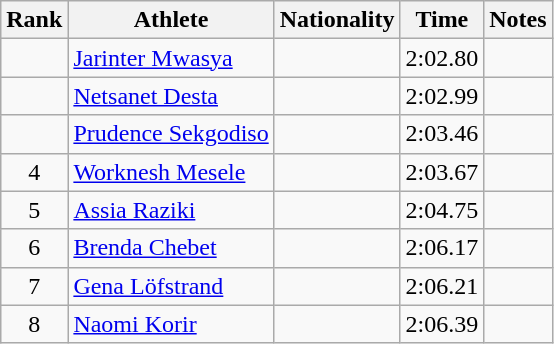<table class="wikitable sortable" style="text-align:center">
<tr>
<th>Rank</th>
<th>Athlete</th>
<th>Nationality</th>
<th>Time</th>
<th>Notes</th>
</tr>
<tr>
<td></td>
<td align="left"><a href='#'>Jarinter Mwasya</a></td>
<td align=left></td>
<td>2:02.80</td>
<td></td>
</tr>
<tr>
<td></td>
<td align="left"><a href='#'>Netsanet Desta</a></td>
<td align=left></td>
<td>2:02.99</td>
<td></td>
</tr>
<tr>
<td></td>
<td align="left"><a href='#'>Prudence Sekgodiso</a></td>
<td align=left></td>
<td>2:03.46</td>
<td></td>
</tr>
<tr>
<td>4</td>
<td align="left"><a href='#'>Worknesh Mesele</a></td>
<td align=left></td>
<td>2:03.67</td>
<td></td>
</tr>
<tr>
<td>5</td>
<td align="left"><a href='#'>Assia Raziki</a></td>
<td align=left></td>
<td>2:04.75</td>
<td></td>
</tr>
<tr>
<td>6</td>
<td align="left"><a href='#'>Brenda Chebet</a></td>
<td align=left></td>
<td>2:06.17</td>
<td></td>
</tr>
<tr>
<td>7</td>
<td align="left"><a href='#'>Gena Löfstrand</a></td>
<td align=left></td>
<td>2:06.21</td>
<td></td>
</tr>
<tr>
<td>8</td>
<td align="left"><a href='#'>Naomi Korir</a></td>
<td align=left></td>
<td>2:06.39</td>
<td></td>
</tr>
</table>
